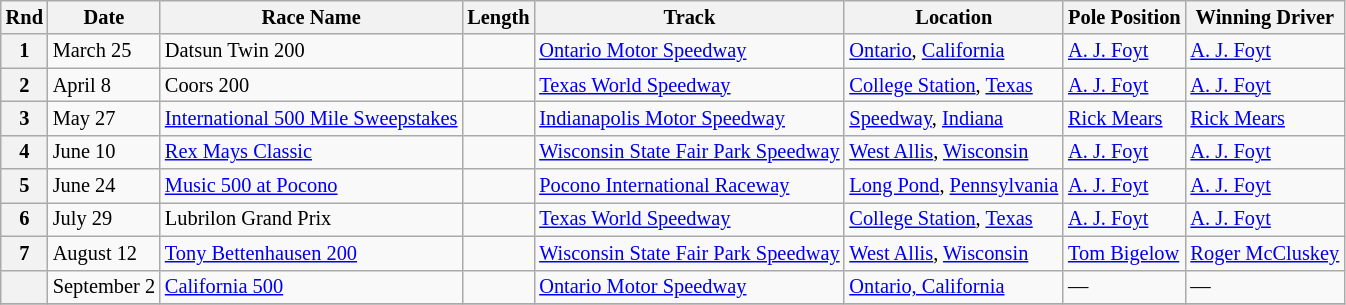<table class="wikitable" style="font-size:85%">
<tr>
<th>Rnd</th>
<th>Date</th>
<th>Race Name</th>
<th>Length</th>
<th>Track</th>
<th>Location</th>
<th>Pole Position</th>
<th>Winning Driver</th>
</tr>
<tr>
<th>1</th>
<td>March 25</td>
<td> Datsun Twin 200</td>
<td></td>
<td><a href='#'>Ontario Motor Speedway</a></td>
<td><a href='#'>Ontario</a>, <a href='#'>California</a></td>
<td> <a href='#'>A. J. Foyt</a></td>
<td> <a href='#'>A. J. Foyt</a></td>
</tr>
<tr>
<th>2</th>
<td>April 8</td>
<td> Coors 200</td>
<td></td>
<td><a href='#'>Texas World Speedway</a></td>
<td><a href='#'>College Station</a>, <a href='#'>Texas</a></td>
<td> <a href='#'>A. J. Foyt</a></td>
<td> <a href='#'>A. J. Foyt</a></td>
</tr>
<tr>
<th>3</th>
<td>May 27</td>
<td> <a href='#'>International 500 Mile Sweepstakes</a></td>
<td></td>
<td><a href='#'>Indianapolis Motor Speedway</a></td>
<td><a href='#'>Speedway</a>, <a href='#'>Indiana</a></td>
<td> <a href='#'>Rick Mears</a></td>
<td> <a href='#'>Rick Mears</a></td>
</tr>
<tr>
<th>4</th>
<td>June 10</td>
<td> <a href='#'>Rex Mays Classic</a></td>
<td></td>
<td><a href='#'>Wisconsin State Fair Park Speedway</a></td>
<td><a href='#'>West Allis</a>, <a href='#'>Wisconsin</a></td>
<td> <a href='#'>A. J. Foyt</a></td>
<td> <a href='#'>A. J. Foyt</a></td>
</tr>
<tr>
<th>5</th>
<td>June 24</td>
<td> <a href='#'>Music 500 at Pocono</a></td>
<td></td>
<td><a href='#'>Pocono International Raceway</a></td>
<td><a href='#'>Long Pond</a>, <a href='#'>Pennsylvania</a></td>
<td> <a href='#'>A. J. Foyt</a></td>
<td> <a href='#'>A. J. Foyt</a></td>
</tr>
<tr>
<th>6</th>
<td>July 29</td>
<td> Lubrilon Grand Prix</td>
<td></td>
<td><a href='#'>Texas World Speedway</a></td>
<td><a href='#'>College Station</a>, <a href='#'>Texas</a></td>
<td> <a href='#'>A. J. Foyt</a></td>
<td> <a href='#'>A. J. Foyt</a></td>
</tr>
<tr>
<th>7</th>
<td>August 12</td>
<td> <a href='#'>Tony Bettenhausen 200</a></td>
<td></td>
<td><a href='#'>Wisconsin State Fair Park Speedway</a></td>
<td><a href='#'>West Allis</a>, <a href='#'>Wisconsin</a></td>
<td> <a href='#'>Tom Bigelow</a></td>
<td> <a href='#'>Roger McCluskey</a></td>
</tr>
<tr>
<th></th>
<td>September 2</td>
<td><a href='#'>California 500</a></td>
<td></td>
<td><a href='#'>Ontario Motor Speedway</a></td>
<td><a href='#'>Ontario, California</a></td>
<td>—</td>
<td>—</td>
</tr>
<tr>
</tr>
</table>
